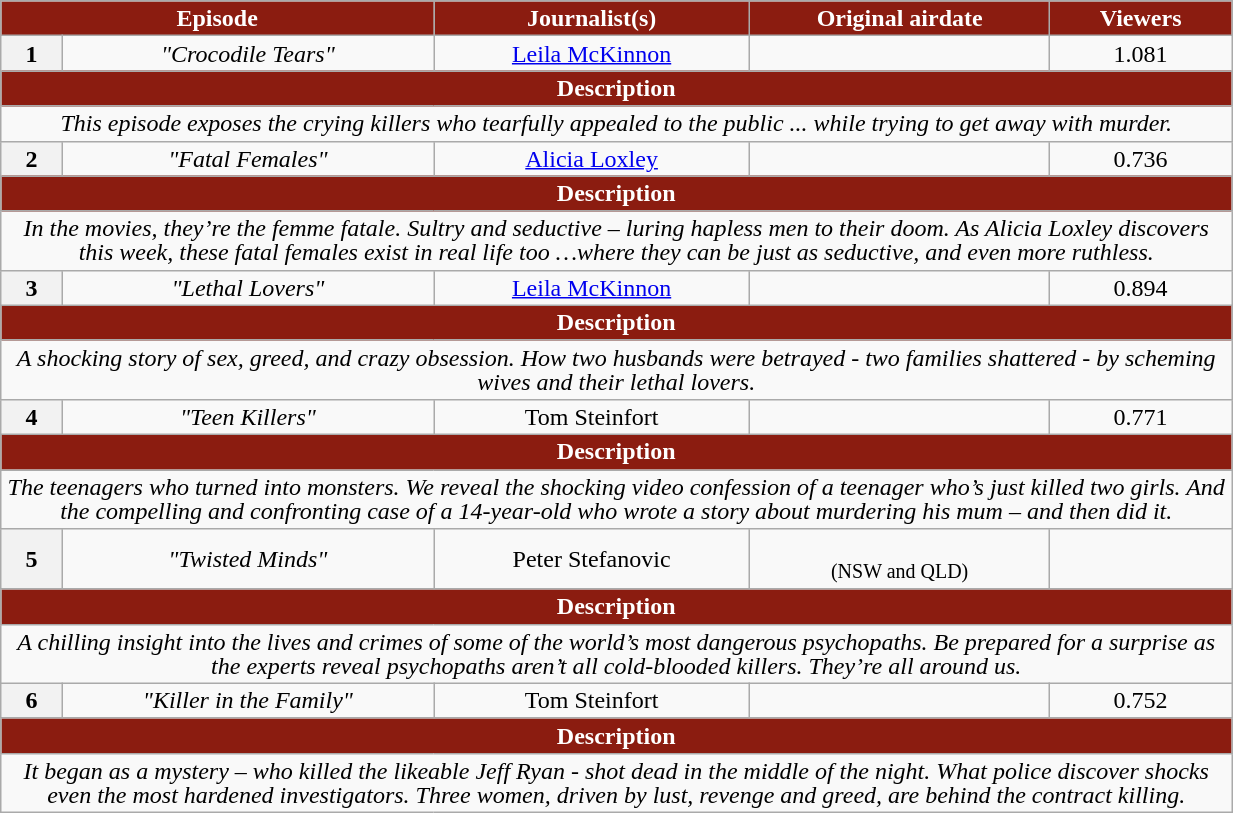<table class="wikitable"  style="text-align:center; line-height:16px; width:65%;">
<tr>
<th style="background:#8b1c10; color:white;" colspan="2">Episode</th>
<th style="background:#8b1c10; color:white;">Journalist(s)</th>
<th style="background:#8b1c10; color:white;">Original airdate</th>
<th style="background:#8b1c10; color:white;">Viewers<br><small></small></th>
</tr>
<tr>
<th style="width:05%;">1</th>
<td><em>"Crocodile Tears"</em></td>
<td><a href='#'>Leila McKinnon</a></td>
<td></td>
<td>1.081</td>
</tr>
<tr>
<th colspan=6 style="background:#8b1c10; color:white;">Description</th>
</tr>
<tr>
<td colspan=6><em>This episode exposes the crying killers who tearfully appealed to the public ... while trying to get away with murder.</em></td>
</tr>
<tr>
<th style="width:05%;">2</th>
<td><em>"Fatal Females"</em></td>
<td><a href='#'>Alicia Loxley</a></td>
<td></td>
<td>0.736</td>
</tr>
<tr>
<th colspan=6 style="background:#8b1c10; color:white;">Description</th>
</tr>
<tr>
<td colspan=6><em>In the movies, they’re the femme fatale. Sultry and seductive – luring hapless men to their doom. As Alicia Loxley discovers this week, these fatal females exist in real life too …where they can be just as seductive, and even more ruthless.</em></td>
</tr>
<tr>
<th style="width:05%;">3</th>
<td><em>"Lethal Lovers"</em></td>
<td><a href='#'>Leila McKinnon</a></td>
<td></td>
<td>0.894</td>
</tr>
<tr>
<th colspan=6 style="background:#8b1c10; color:white;">Description</th>
</tr>
<tr>
<td colspan=6><em>A shocking story of sex, greed, and crazy obsession. How two husbands were betrayed - two families shattered - by scheming wives and their lethal lovers.</em></td>
</tr>
<tr>
<th style="width:05%;">4</th>
<td><em>"Teen Killers"</em></td>
<td>Tom Steinfort</td>
<td></td>
<td>0.771</td>
</tr>
<tr>
<th colspan=6 style="background:#8b1c10; color:white;">Description</th>
</tr>
<tr>
<td colspan=6><em>The teenagers who turned into monsters. We reveal the shocking video confession of a teenager who’s just killed two girls. And the compelling and confronting case of a 14-year-old who wrote a story about murdering his mum – and then did it.</em></td>
</tr>
<tr>
<th style="width:05%;">5</th>
<td><em>"Twisted Minds"</em></td>
<td>Peter Stefanovic</td>
<td><br><small>(NSW and QLD)</small></td>
<td></td>
</tr>
<tr>
<th colspan=6 style="background:#8b1c10; color:white;">Description</th>
</tr>
<tr>
<td colspan=6><em>A chilling insight into the lives and crimes of some of the world’s most dangerous psychopaths. Be prepared for a surprise as the experts reveal psychopaths aren’t all cold-blooded killers. They’re all around us.</em></td>
</tr>
<tr>
<th style="width:05%;">6</th>
<td><em>"Killer in the Family"</em></td>
<td>Tom Steinfort</td>
<td></td>
<td>0.752</td>
</tr>
<tr>
<th colspan=6 style="background:#8b1c10; color:white;">Description</th>
</tr>
<tr>
<td colspan=6><em>It began as a mystery – who killed the likeable Jeff Ryan - shot dead in the middle of the night. What police discover shocks even the most hardened investigators. Three women, driven by lust, revenge and greed, are behind the contract killing.</em></td>
</tr>
</table>
